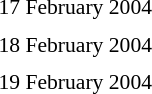<table style="font-size:90%">
<tr>
<td colspan=3>17 February 2004</td>
</tr>
<tr>
<td align=right><strong></strong></td>
<td align=center></td>
<td></td>
</tr>
<tr>
<td colspan=3>18 February 2004</td>
</tr>
<tr>
<td width=150 align=right><strong></strong></td>
<td width=100 align=center></td>
<td></td>
</tr>
<tr>
<td colspan=3>19 February 2004</td>
</tr>
<tr>
<td align=right><strong></strong></td>
<td align=center></td>
<td></td>
</tr>
</table>
